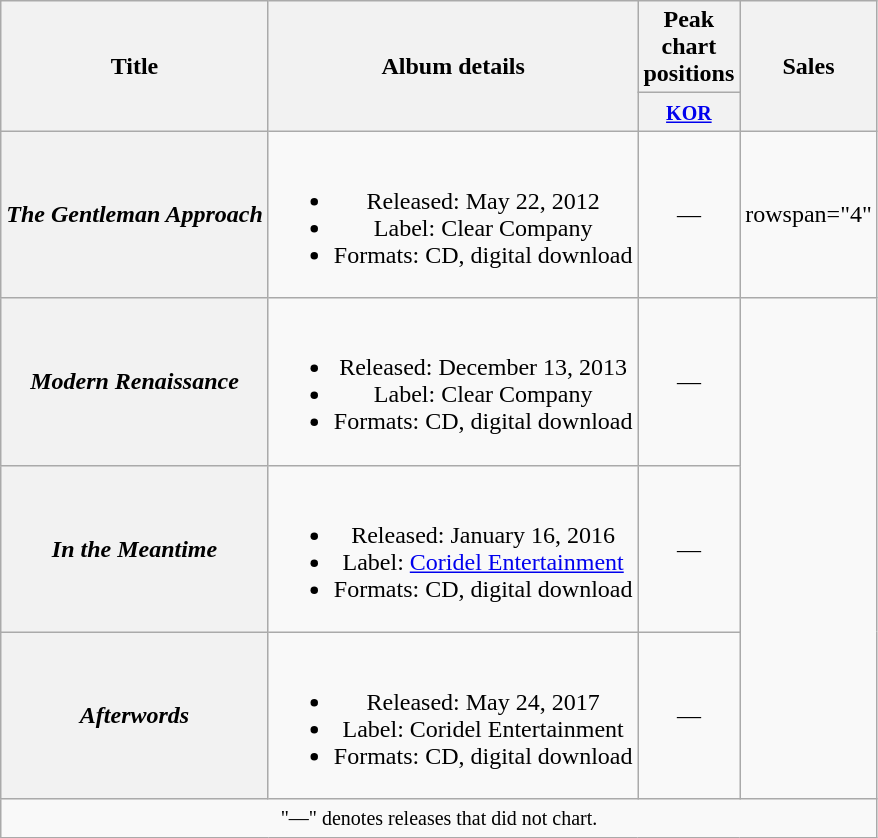<table class="wikitable plainrowheaders" style="text-align:center;">
<tr>
<th rowspan="2" scope="col">Title</th>
<th rowspan="2" scope="col">Album details</th>
<th colspan="1" scope="col">Peak chart positions</th>
<th rowspan="2" scope="col">Sales</th>
</tr>
<tr>
<th style="width:3em;"><small><a href='#'>KOR</a></small><br></th>
</tr>
<tr>
<th scope="row"><em>The Gentleman Approach</em></th>
<td><br><ul><li>Released: May 22, 2012</li><li>Label: Clear Company</li><li>Formats: CD, digital download</li></ul></td>
<td>—</td>
<td>rowspan="4" </td>
</tr>
<tr>
<th scope="row"><em>Modern Renaissance</em></th>
<td><br><ul><li>Released: December 13, 2013</li><li>Label: Clear Company</li><li>Formats: CD, digital download</li></ul></td>
<td>—</td>
</tr>
<tr>
<th scope="row"><em>In the Meantime</em></th>
<td><br><ul><li>Released: January 16, 2016</li><li>Label: <a href='#'>Coridel Entertainment</a></li><li>Formats: CD, digital download</li></ul></td>
<td>—</td>
</tr>
<tr>
<th scope="row"><em>Afterwords</em></th>
<td><br><ul><li>Released: May 24, 2017</li><li>Label: Coridel Entertainment</li><li>Formats: CD, digital download</li></ul></td>
<td>—</td>
</tr>
<tr>
<td colspan="4" align="center"><small>"—" denotes releases that did not chart.</small></td>
</tr>
</table>
